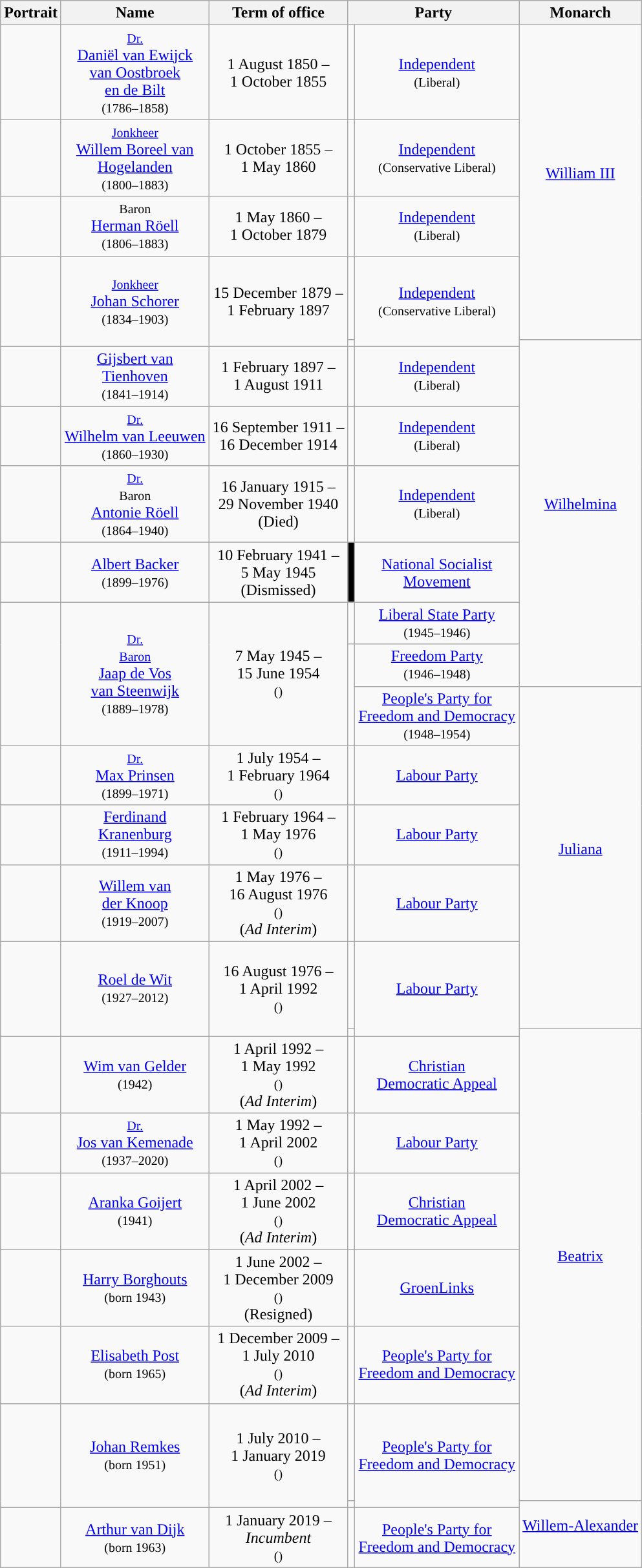<table class="wikitable" style="text-align:center">
<tr>
<th>Portrait</th>
<th>Name <br> </th>
<th>Term of office</th>
<th colspan=2>Party</th>
<th>Monarch</th>
</tr>
<tr>
<td></td>
<td><small><a href='#'>Dr.</a></small> <br> <a href='#'>Daniël van Ewijck <br> van Oostbroek <br> en de Bilt</a> <br> <small>(1786–1858)</small></td>
<td>1 August 1850 – <br> 1 October 1855</td>
<td style="background:"></td>
<td><a href='#'>Independent</a> <br> <small>(Liberal)</small></td>
<td rowspan=4><a href='#'>William III</a><br><br></td>
</tr>
<tr>
<td></td>
<td><small><a href='#'>Jonkheer</a></small> <br> <a href='#'>Willem Boreel van <br> Hogelanden</a> <br> <small>(1800–1883)</small></td>
<td>1 October 1855 – <br> 1 May 1860</td>
<td style="background:"></td>
<td><a href='#'>Independent</a> <br> <small>(Conservative Liberal)</small></td>
</tr>
<tr>
<td></td>
<td><small>Baron</small> <br> <a href='#'>Herman Röell</a> <br> <small>(1806–1883)</small></td>
<td>1 May 1860 – <br> 1 October 1879</td>
<td style="background:"></td>
<td><a href='#'>Independent</a> <br> <small>(Liberal)</small></td>
</tr>
<tr>
<td rowspan=2></td>
<td rowspan=2><small><a href='#'>Jonkheer</a></small> <br> <a href='#'>Johan Schorer</a> <br> <small>(1834–1903)</small></td>
<td rowspan=2>15 December 1879 – <br> 1 February 1897</td>
<td height=79px style="background:"></td>
<td rowspan=2><a href='#'>Independent</a> <br> <small>(Conservative Liberal)</small></td>
</tr>
<tr>
<td style="background:"></td>
<td rowspan=7><a href='#'>Wilhelmina</a><br><br></td>
</tr>
<tr>
<td></td>
<td><a href='#'>Gijsbert van <br> Tienhoven</a> <br> <small>(1841–1914)</small></td>
<td>1 February 1897 – <br> 1 August 1911</td>
<td style="background:"></td>
<td><a href='#'>Independent</a> <br> <small>(Liberal)</small></td>
</tr>
<tr>
<td></td>
<td><small><a href='#'>Dr.</a></small> <br> <a href='#'>Wilhelm van Leeuwen</a> <br> <small>(1860–1930)</small></td>
<td>16 September 1911 – <br> 16 December 1914</td>
<td style="background:"></td>
<td><a href='#'>Independent</a> <br> <small>(Liberal)</small></td>
</tr>
<tr>
<td></td>
<td><small><a href='#'>Dr.</a></small> <br> <small>Baron</small> <br> <a href='#'>Antonie Röell</a> <br> <small>(1864–1940)</small></td>
<td>16 January 1915 – <br> 29 November 1940 <br> (Died)</td>
<td style="background:"></td>
<td><a href='#'>Independent</a> <br> <small>(Liberal)</small></td>
</tr>
<tr>
<td></td>
<td><a href='#'>Albert Backer</a> <br> <small>(1899–1976)</small></td>
<td>10 February 1941 – <br> 5 May 1945 <br> (Dismissed)</td>
<td style="background:black;"></td>
<td><a href='#'>National Socialist <br> Movement</a></td>
</tr>
<tr>
<td rowspan=3></td>
<td rowspan=3><small><a href='#'>Dr.</a></small> <br> <small><a href='#'>Baron</a></small> <br> <a href='#'>Jaap de Vos <br> van Steenwijk</a> <br> <small>(1889–1978)</small></td>
<td rowspan=3>7 May 1945 – <br> 15 June 1954 <br> <small>()</small></td>
<td style="background:"></td>
<td><a href='#'>Liberal State Party</a> <br> <small>(1945–1946)</small></td>
</tr>
<tr>
<td rowspan=2 style="background:"></td>
<td><a href='#'>Freedom Party</a> <br> <small>(1946–1948)</small></td>
</tr>
<tr>
<td><a href='#'>People's Party for <br> Freedom and Democracy</a> <br> <small>(1948–1954)</small></td>
<td rowspan=5><a href='#'>Juliana</a><br><br></td>
</tr>
<tr>
<td></td>
<td><small><a href='#'>Dr.</a></small> <br> <a href='#'>Max Prinsen</a> <br> <small>(1899–1971)</small></td>
<td>1 July 1954 – <br> 1 February 1964 <br> <small>()</small></td>
<td style="background:"></td>
<td><a href='#'>Labour Party</a></td>
</tr>
<tr>
<td></td>
<td><a href='#'>Ferdinand <br> Kranenburg</a> <br> <small>(1911–1994)</small></td>
<td>1 February 1964 – <br> 1 May 1976 <br> <small>()</small></td>
<td style="background:"></td>
<td><a href='#'>Labour Party</a></td>
</tr>
<tr>
<td></td>
<td><a href='#'>Willem van <br> der Knoop</a> <br> <small>(1919–2007)</small></td>
<td>1 May 1976 – <br> 16 August 1976 <br> <small>()</small> <br> (<em>Ad Interim</em>)</td>
<td style="background:"></td>
<td><a href='#'>Labour Party</a></td>
</tr>
<tr>
<td rowspan=2></td>
<td rowspan=2><a href='#'>Roel de Wit</a> <br> <small>(1927–2012)</small></td>
<td rowspan=2>16 August 1976 – <br> 1 April 1992 <br> <small>()</small></td>
<td height=83px style="background:"></td>
<td rowspan=2><a href='#'>Labour Party</a></td>
</tr>
<tr>
<td style="background:"></td>
<td rowspan=7><a href='#'>Beatrix</a><br><br></td>
</tr>
<tr>
<td></td>
<td><a href='#'>Wim van Gelder</a> <br> <small>(1942)</small></td>
<td>1 April 1992 – <br> 1 May 1992 <br> <small>()</small> <br> (<em>Ad Interim</em>)</td>
<td style="background:"></td>
<td><a href='#'>Christian <br> Democratic Appeal</a></td>
</tr>
<tr>
<td></td>
<td><small><a href='#'>Dr.</a></small> <br> <a href='#'>Jos van Kemenade</a> <br> <small>(1937–2020)</small></td>
<td>1 May 1992 – <br> 1 April 2002 <br> <small>()</small></td>
<td style="background:"></td>
<td><a href='#'>Labour Party</a></td>
</tr>
<tr>
<td></td>
<td><a href='#'>Aranka Goijert</a> <br> <small>(1941)</small></td>
<td>1 April 2002 – <br> 1 June 2002 <br> <small>()</small> <br> (<em>Ad Interim</em>)</td>
<td style="background:"></td>
<td><a href='#'>Christian <br> Democratic Appeal</a></td>
</tr>
<tr>
<td></td>
<td><a href='#'>Harry Borghouts</a> <br> <small>(born 1943)</small></td>
<td>1 June 2002 – <br> 1 December 2009 <br> <small>()</small> <br> (Resigned)</td>
<td style="background:"></td>
<td><a href='#'>GroenLinks</a></td>
</tr>
<tr>
<td></td>
<td><a href='#'>Elisabeth Post</a> <br> <small>(born 1965)</small></td>
<td>1 December 2009 – <br> 1 July 2010 <br> <small>()</small> <br> (<em>Ad Interim</em>)</td>
<td style="background:"></td>
<td><a href='#'>People's Party for <br> Freedom and Democracy</a></td>
</tr>
<tr>
<td rowspan=2></td>
<td rowspan=2><a href='#'>Johan Remkes</a> <br> <small>(born 1951)</small></td>
<td rowspan=2>1 July 2010 – <br> 1 January 2019 <br> <small>()</small></td>
<td height=93px style="background:"></td>
<td rowspan=2><a href='#'>People's Party for <br> Freedom and Democracy</a></td>
</tr>
<tr>
<td style="background:"></td>
<td rowspan=2><a href='#'>Willem-Alexander</a><br><br></td>
</tr>
<tr>
<td></td>
<td><a href='#'>Arthur van Dijk</a> <br> <small>(born 1963)</small></td>
<td>1 January 2019 – <br> <em>Incumbent</em> <br> <small>()</small></td>
<td style="background:"></td>
<td><a href='#'>People's Party for <br> Freedom and Democracy</a></td>
</tr>
</table>
